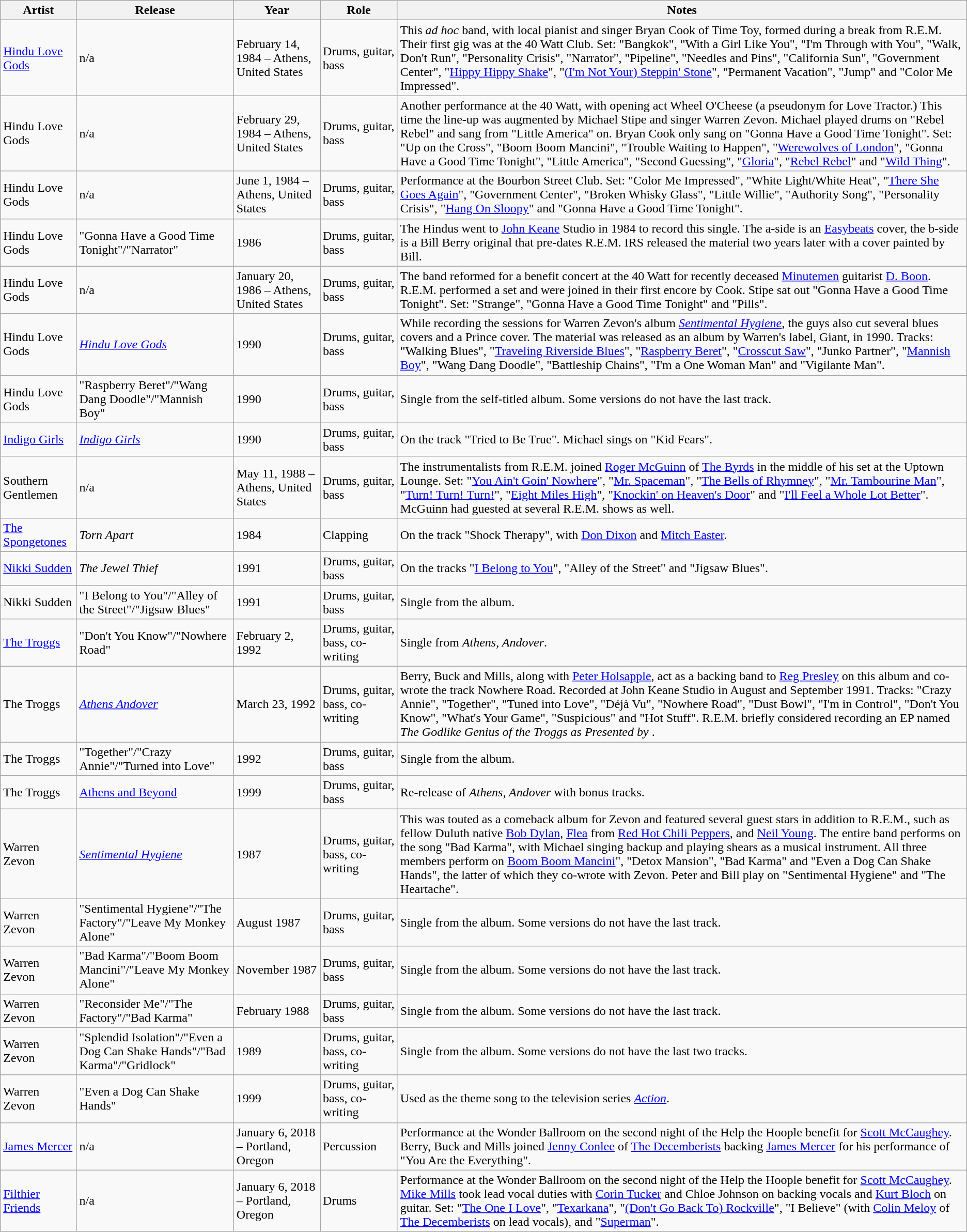<table class="sortable wikitable">
<tr>
<th>Artist</th>
<th>Release</th>
<th>Year</th>
<th>Role</th>
<th>Notes</th>
</tr>
<tr>
<td><a href='#'>Hindu Love Gods</a></td>
<td>n/a</td>
<td>February 14, 1984 – Athens, United States</td>
<td>Drums, guitar, bass</td>
<td>This <em>ad hoc</em> band, with local pianist and singer Bryan Cook of Time Toy, formed during a break from R.E.M. Their first gig was at the 40 Watt Club. Set: "Bangkok", "With a Girl Like You", "I'm Through with You", "Walk, Don't Run", "Personality Crisis", "Narrator", "Pipeline", "Needles and Pins", "California Sun", "Government Center", "<a href='#'>Hippy Hippy Shake</a>", "<a href='#'>(I'm Not Your) Steppin' Stone</a>", "Permanent Vacation", "Jump" and "Color Me Impressed".</td>
</tr>
<tr>
<td>Hindu Love Gods</td>
<td>n/a</td>
<td>February 29, 1984 – Athens, United States</td>
<td>Drums, guitar, bass</td>
<td>Another performance at the 40 Watt, with opening act Wheel O'Cheese (a pseudonym for Love Tractor.) This time the line-up was augmented by Michael Stipe and singer Warren Zevon. Michael played drums on "Rebel Rebel" and sang from "Little America" on. Bryan Cook only sang on "Gonna Have a Good Time Tonight". Set: "Up on the Cross", "Boom Boom Mancini", "Trouble Waiting to Happen", "<a href='#'>Werewolves of London</a>", "Gonna Have a Good Time Tonight", "Little America", "Second Guessing", "<a href='#'>Gloria</a>", "<a href='#'>Rebel Rebel</a>" and "<a href='#'>Wild Thing</a>".</td>
</tr>
<tr>
<td>Hindu Love Gods</td>
<td>n/a</td>
<td>June 1, 1984 – Athens, United States</td>
<td>Drums, guitar, bass</td>
<td>Performance at the Bourbon Street Club. Set: "Color Me Impressed", "White Light/White Heat", "<a href='#'>There She Goes Again</a>", "Government Center", "Broken Whisky Glass", "Little Willie", "Authority Song", "Personality Crisis", "<a href='#'>Hang On Sloopy</a>" and "Gonna Have a Good Time Tonight".</td>
</tr>
<tr>
<td>Hindu Love Gods</td>
<td>"Gonna Have a Good Time Tonight"/"Narrator"</td>
<td>1986</td>
<td>Drums, guitar, bass</td>
<td>The Hindus went to <a href='#'>John Keane</a> Studio in 1984 to record this single. The a-side is an <a href='#'>Easybeats</a> cover, the b-side is a Bill Berry original that pre-dates R.E.M. IRS released the material two years later with a cover painted by Bill.</td>
</tr>
<tr>
<td>Hindu Love Gods</td>
<td>n/a</td>
<td>January 20, 1986 – Athens, United States</td>
<td>Drums, guitar, bass</td>
<td>The band reformed for a benefit concert at the 40 Watt for recently deceased <a href='#'>Minutemen</a> guitarist <a href='#'>D. Boon</a>. R.E.M. performed a set and were joined in their first encore by Cook. Stipe sat out "Gonna Have a Good Time Tonight". Set: "Strange", "Gonna Have a Good Time Tonight" and "Pills".</td>
</tr>
<tr>
<td>Hindu Love Gods</td>
<td><em><a href='#'>Hindu Love Gods</a></em></td>
<td>1990</td>
<td>Drums, guitar, bass</td>
<td>While recording the sessions for Warren Zevon's album <em><a href='#'>Sentimental Hygiene</a></em>, the guys also cut several blues covers and a Prince cover. The material was released as an album by Warren's label, Giant, in 1990. Tracks: "Walking Blues", "<a href='#'>Traveling Riverside Blues</a>", "<a href='#'>Raspberry Beret</a>", "<a href='#'>Crosscut Saw</a>", "Junko Partner", "<a href='#'>Mannish Boy</a>", "Wang Dang Doodle", "Battleship Chains", "I'm a One Woman Man" and "Vigilante Man".</td>
</tr>
<tr>
<td>Hindu Love Gods</td>
<td>"Raspberry Beret"/"Wang Dang Doodle"/"Mannish Boy"</td>
<td>1990</td>
<td>Drums, guitar, bass</td>
<td>Single from the self-titled album. Some versions do not have the last track.</td>
</tr>
<tr>
<td><a href='#'>Indigo Girls</a></td>
<td><em><a href='#'>Indigo Girls</a></em></td>
<td>1990</td>
<td>Drums, guitar, bass</td>
<td>On the track "Tried to Be True". Michael sings on "Kid Fears".</td>
</tr>
<tr>
<td>Southern Gentlemen</td>
<td>n/a</td>
<td>May 11, 1988 – Athens, United States</td>
<td>Drums, guitar, bass</td>
<td>The instrumentalists from R.E.M. joined <a href='#'>Roger McGuinn</a> of <a href='#'>The Byrds</a> in the middle of his set at the Uptown Lounge. Set: "<a href='#'>You Ain't Goin' Nowhere</a>", "<a href='#'>Mr. Spaceman</a>", "<a href='#'>The Bells of Rhymney</a>", "<a href='#'>Mr. Tambourine Man</a>", "<a href='#'>Turn! Turn! Turn!</a>", "<a href='#'>Eight Miles High</a>", "<a href='#'>Knockin' on Heaven's Door</a>" and "<a href='#'>I'll Feel a Whole Lot Better</a>". McGuinn had guested at several R.E.M. shows as well.</td>
</tr>
<tr>
<td><a href='#'>The Spongetones</a></td>
<td><em>Torn Apart</em></td>
<td>1984</td>
<td>Clapping</td>
<td>On the track "Shock Therapy", with <a href='#'>Don Dixon</a> and <a href='#'>Mitch Easter</a>.</td>
</tr>
<tr>
<td><a href='#'>Nikki Sudden</a></td>
<td><em>The Jewel Thief</em></td>
<td>1991</td>
<td>Drums, guitar, bass</td>
<td>On the tracks "<a href='#'>I Belong to You</a>", "Alley of the Street" and "Jigsaw Blues".</td>
</tr>
<tr>
<td>Nikki Sudden</td>
<td>"I Belong to You"/"Alley of the Street"/"Jigsaw Blues"</td>
<td>1991</td>
<td>Drums, guitar, bass</td>
<td>Single from the album.</td>
</tr>
<tr>
<td><a href='#'>The Troggs</a></td>
<td>"Don't You Know"/"Nowhere Road"</td>
<td>February 2, 1992</td>
<td>Drums, guitar, bass, co-writing</td>
<td>Single from <em>Athens, Andover</em>.</td>
</tr>
<tr>
<td>The Troggs</td>
<td><em><a href='#'>Athens Andover</a></em></td>
<td>March 23, 1992</td>
<td>Drums, guitar, bass, co-writing</td>
<td>Berry, Buck and Mills, along with <a href='#'>Peter Holsapple</a>, act as a backing band to <a href='#'>Reg Presley</a> on this album and co-wrote the track Nowhere Road. Recorded at John Keane Studio in August and September 1991. Tracks: "Crazy Annie", "Together", "Tuned into Love", "Déjà Vu", "Nowhere Road", "Dust Bowl", "I'm in Control", "Don't You Know", "What's Your Game", "Suspicious" and "Hot Stuff". R.E.M. briefly considered recording an EP named <em>The Godlike Genius of the Troggs as Presented by </em>.</td>
</tr>
<tr>
<td>The Troggs</td>
<td>"Together"/"Crazy Annie"/"Turned into Love"</td>
<td>1992</td>
<td>Drums, guitar, bass</td>
<td>Single from the album.</td>
</tr>
<tr>
<td>The Troggs</td>
<td><a href='#'>Athens and Beyond</a></td>
<td>1999</td>
<td>Drums, guitar, bass</td>
<td>Re-release of <em>Athens, Andover</em> with bonus tracks.</td>
</tr>
<tr>
<td>Warren Zevon</td>
<td><em><a href='#'>Sentimental Hygiene</a></em></td>
<td>1987</td>
<td>Drums, guitar, bass, co-writing</td>
<td>This was touted as a comeback album for Zevon and featured several guest stars in addition to R.E.M., such as fellow Duluth native <a href='#'>Bob Dylan</a>, <a href='#'>Flea</a> from <a href='#'>Red Hot Chili Peppers</a>, and <a href='#'>Neil Young</a>. The entire band performs on the song "Bad Karma", with Michael singing backup and playing shears as a musical instrument. All three members perform on <a href='#'>Boom Boom Mancini</a>", "Detox Mansion", "Bad Karma" and "Even a Dog Can Shake Hands", the latter of which they co-wrote with Zevon. Peter and Bill play on "Sentimental Hygiene" and "The Heartache".</td>
</tr>
<tr>
<td>Warren Zevon</td>
<td>"Sentimental Hygiene"/"The Factory"/"Leave My Monkey Alone"</td>
<td>August 1987</td>
<td>Drums, guitar, bass</td>
<td>Single from the album. Some versions do not have the last track.</td>
</tr>
<tr>
<td>Warren Zevon</td>
<td>"Bad Karma"/"Boom Boom Mancini"/"Leave My Monkey Alone"</td>
<td>November 1987</td>
<td>Drums, guitar, bass</td>
<td>Single from the album. Some versions do not have the last track.</td>
</tr>
<tr>
<td>Warren Zevon</td>
<td>"Reconsider Me"/"The Factory"/"Bad Karma"</td>
<td>February 1988</td>
<td>Drums, guitar, bass</td>
<td>Single from the album. Some versions do not have the last track.</td>
</tr>
<tr>
<td>Warren Zevon</td>
<td>"Splendid Isolation"/"Even a Dog Can Shake Hands"/"Bad Karma"/"Gridlock"</td>
<td>1989</td>
<td>Drums, guitar, bass, co-writing</td>
<td>Single from the album. Some versions do not have the last two tracks.</td>
</tr>
<tr>
<td>Warren Zevon</td>
<td>"Even a Dog Can Shake Hands"</td>
<td>1999</td>
<td>Drums, guitar, bass, co-writing</td>
<td>Used as the theme song to the television series <em><a href='#'>Action</a></em>.</td>
</tr>
<tr>
<td><a href='#'>James Mercer</a></td>
<td>n/a</td>
<td>January 6, 2018 – Portland, Oregon</td>
<td>Percussion</td>
<td>Performance at the Wonder Ballroom on the second night of the Help the Hoople benefit for <a href='#'>Scott McCaughey</a>. Berry, Buck and Mills joined <a href='#'>Jenny Conlee</a> of <a href='#'>The Decemberists</a> backing <a href='#'>James Mercer</a> for his performance of "You Are the Everything".</td>
</tr>
<tr>
<td><a href='#'>Filthier Friends</a></td>
<td>n/a</td>
<td>January 6, 2018 – Portland, Oregon</td>
<td>Drums</td>
<td>Performance at the Wonder Ballroom on the second night of the Help the Hoople benefit for <a href='#'>Scott McCaughey</a>. <a href='#'>Mike Mills</a> took lead vocal duties with <a href='#'>Corin Tucker</a> and Chloe Johnson on backing vocals and <a href='#'>Kurt Bloch</a> on guitar. Set: "<a href='#'>The One I Love</a>", "<a href='#'>Texarkana</a>", "<a href='#'>(Don't Go Back To) Rockville</a>", "I Believe" (with <a href='#'>Colin Meloy</a> of <a href='#'>The Decemberists</a> on lead vocals), and "<a href='#'>Superman</a>".</td>
</tr>
</table>
